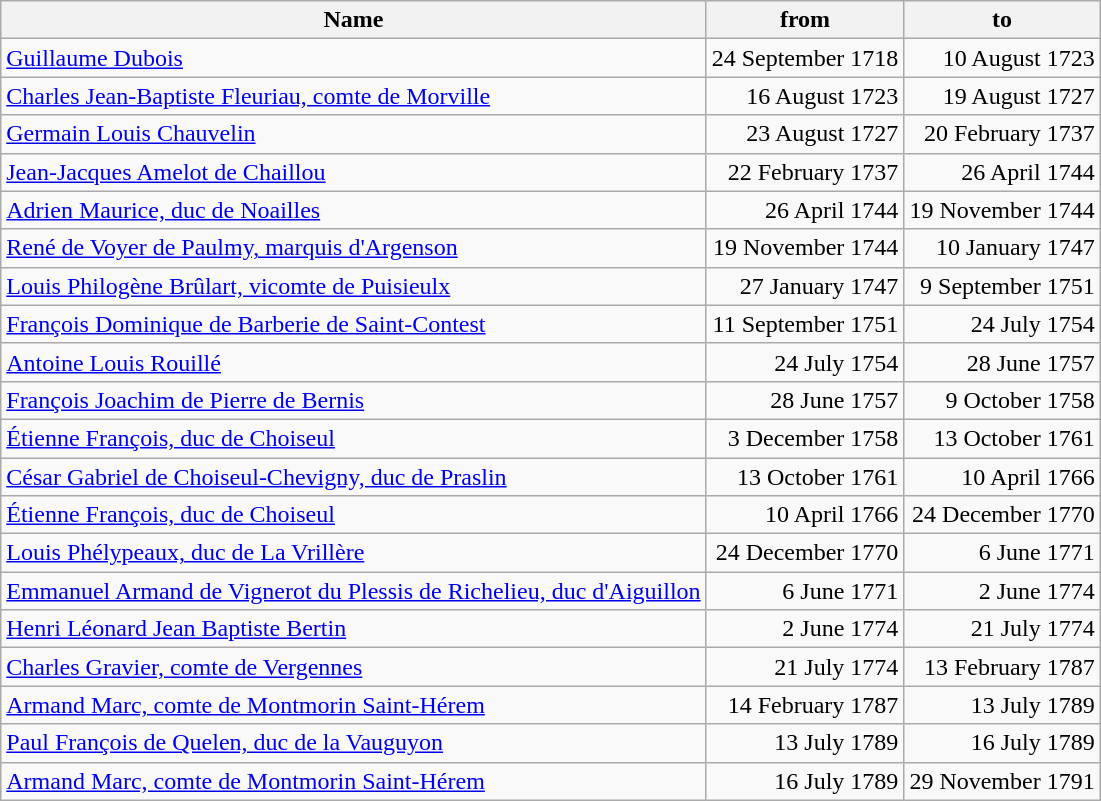<table class="wikitable" style="text-align:right;">
<tr>
<th>Name</th>
<th>from</th>
<th>to</th>
</tr>
<tr>
<td align=left><a href='#'>Guillaume Dubois</a></td>
<td>24 September 1718</td>
<td>10 August 1723</td>
</tr>
<tr>
<td align=left><a href='#'>Charles Jean-Baptiste Fleuriau, comte de Morville</a></td>
<td>16 August 1723</td>
<td>19 August 1727</td>
</tr>
<tr>
<td align=left><a href='#'>Germain Louis Chauvelin</a></td>
<td>23 August 1727</td>
<td>20 February 1737</td>
</tr>
<tr>
<td align=left><a href='#'>Jean-Jacques Amelot de Chaillou</a></td>
<td>22 February 1737</td>
<td>26 April 1744</td>
</tr>
<tr>
<td align=left><a href='#'>Adrien Maurice, duc de Noailles</a></td>
<td>26 April 1744</td>
<td>19 November 1744</td>
</tr>
<tr>
<td align=left><a href='#'>René de Voyer de Paulmy, marquis d'Argenson</a></td>
<td>19 November 1744</td>
<td>10 January 1747</td>
</tr>
<tr>
<td align=left><a href='#'>Louis Philogène Brûlart, vicomte de Puisieulx</a></td>
<td>27 January 1747</td>
<td>9 September 1751</td>
</tr>
<tr>
<td align=left><a href='#'>François Dominique de Barberie de Saint-Contest</a></td>
<td>11 September 1751</td>
<td>24 July 1754</td>
</tr>
<tr>
<td align=left><a href='#'>Antoine Louis Rouillé</a></td>
<td>24 July 1754</td>
<td>28 June 1757</td>
</tr>
<tr>
<td align=left><a href='#'>François Joachim de Pierre de Bernis</a></td>
<td>28 June 1757</td>
<td>9 October 1758</td>
</tr>
<tr>
<td align=left><a href='#'>Étienne François, duc de Choiseul</a></td>
<td>3 December 1758</td>
<td>13 October 1761</td>
</tr>
<tr>
<td align=left><a href='#'>César Gabriel de Choiseul-Chevigny, duc de Praslin</a></td>
<td>13 October 1761</td>
<td>10 April 1766</td>
</tr>
<tr>
<td align=left><a href='#'>Étienne François, duc de Choiseul</a></td>
<td>10 April 1766</td>
<td>24 December 1770</td>
</tr>
<tr>
<td align=left><a href='#'>Louis Phélypeaux, duc de La Vrillère</a></td>
<td>24 December 1770</td>
<td>6 June 1771</td>
</tr>
<tr>
<td align=left><a href='#'>Emmanuel Armand de Vignerot du Plessis de Richelieu, duc d'Aiguillon</a></td>
<td>6 June 1771</td>
<td>2 June 1774</td>
</tr>
<tr>
<td align=left><a href='#'>Henri Léonard Jean Baptiste Bertin</a></td>
<td>2 June 1774</td>
<td>21 July 1774</td>
</tr>
<tr>
<td align=left><a href='#'>Charles Gravier, comte de Vergennes</a></td>
<td>21 July 1774</td>
<td>13 February 1787</td>
</tr>
<tr>
<td align=left><a href='#'>Armand Marc, comte de Montmorin Saint-Hérem</a></td>
<td>14 February 1787</td>
<td>13 July 1789</td>
</tr>
<tr>
<td align=left><a href='#'>Paul François de Quelen, duc de la Vauguyon</a></td>
<td>13 July 1789</td>
<td>16 July 1789</td>
</tr>
<tr>
<td align=left><a href='#'>Armand Marc, comte de Montmorin Saint-Hérem</a></td>
<td>16 July 1789</td>
<td>29 November 1791</td>
</tr>
</table>
